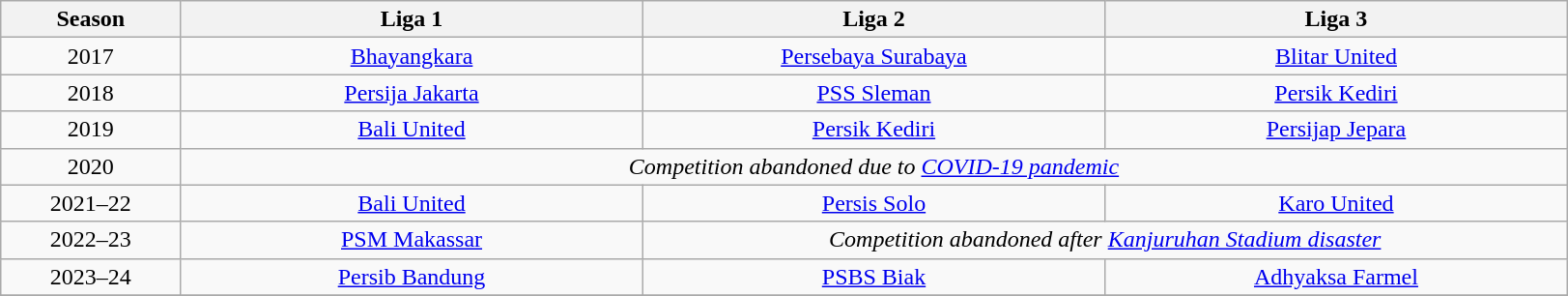<table class="wikitable sortable" style="text-align: center;">
<tr>
<th style="width:7%;">Season</th>
<th style="width:18%;">Liga 1</th>
<th style="width:18%;">Liga 2</th>
<th style="width:18%;">Liga 3</th>
</tr>
<tr>
<td align=center>2017</td>
<td><a href='#'>Bhayangkara</a></td>
<td><a href='#'>Persebaya Surabaya</a></td>
<td><a href='#'>Blitar United</a></td>
</tr>
<tr>
<td align=center>2018</td>
<td><a href='#'>Persija Jakarta</a></td>
<td><a href='#'>PSS Sleman</a></td>
<td><a href='#'>Persik Kediri</a></td>
</tr>
<tr>
<td align=center>2019</td>
<td><a href='#'>Bali United</a></td>
<td><a href='#'>Persik Kediri</a></td>
<td><a href='#'>Persijap Jepara</a></td>
</tr>
<tr>
<td align=center>2020</td>
<td colspan="3" align="center"><em>Competition abandoned due to <a href='#'>COVID-19 pandemic</a></em></td>
</tr>
<tr>
<td align=center>2021–22</td>
<td><a href='#'>Bali United</a></td>
<td><a href='#'>Persis Solo</a></td>
<td><a href='#'>Karo United</a></td>
</tr>
<tr>
<td align=center>2022–23</td>
<td><a href='#'>PSM Makassar</a></td>
<td colspan="2" align="center"><em>Competition abandoned after <a href='#'>Kanjuruhan Stadium disaster</a></em></td>
</tr>
<tr>
<td align=center>2023–24</td>
<td><a href='#'>Persib Bandung</a></td>
<td><a href='#'>PSBS Biak</a></td>
<td><a href='#'>Adhyaksa Farmel</a></td>
</tr>
<tr>
</tr>
</table>
